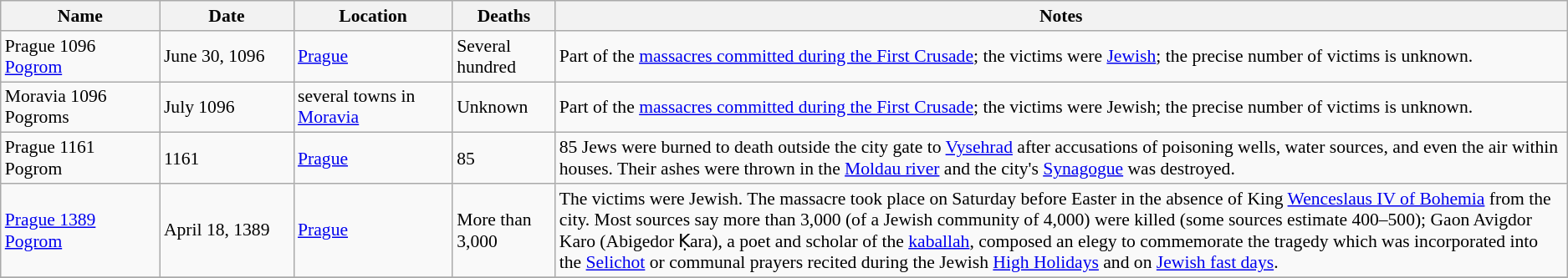<table class="sortable wikitable" style="font-size:90%;">
<tr>
<th style="width:120px;">Name</th>
<th style="width:100px;">Date</th>
<th style="width:120px;">Location</th>
<th style="width:75px;">Deaths</th>
<th class="unsortable">Notes</th>
</tr>
<tr>
<td>Prague 1096 <a href='#'>Pogrom</a></td>
<td>June 30, 1096</td>
<td><a href='#'>Prague</a></td>
<td>Several hundred</td>
<td>Part of the <a href='#'>massacres committed during the First Crusade</a>; the victims were <a href='#'>Jewish</a>; the precise number of victims is unknown.</td>
</tr>
<tr>
<td>Moravia 1096 Pogroms</td>
<td>July 1096</td>
<td>several towns in <a href='#'>Moravia</a></td>
<td>Unknown</td>
<td>Part of the <a href='#'>massacres committed during the First Crusade</a>; the victims were Jewish; the precise number of victims is unknown.</td>
</tr>
<tr>
<td>Prague 1161 Pogrom</td>
<td>1161</td>
<td><a href='#'>Prague</a></td>
<td>85</td>
<td>85 Jews were burned to death outside the city gate to <a href='#'>Vysehrad</a> after accusations of poisoning wells, water sources, and even the air within houses. Their ashes were thrown in the <a href='#'>Moldau river</a> and the city's <a href='#'>Synagogue</a> was destroyed.</td>
</tr>
<tr>
<td><a href='#'>Prague 1389 Pogrom</a></td>
<td>April 18, 1389</td>
<td><a href='#'>Prague</a></td>
<td>More than 3,000</td>
<td>The victims were Jewish. The massacre took place on Saturday before Easter in the absence of King <a href='#'>Wenceslaus IV of Bohemia</a> from the city. Most sources say more than 3,000 (of a Jewish community of 4,000) were killed (some sources estimate 400–500); Gaon Avigdor Karo (Abigedor Ḳara), a poet and scholar of the <a href='#'>kaballah</a>, composed an elegy to commemorate the tragedy which was incorporated into the <a href='#'>Selichot</a> or communal prayers recited during the Jewish <a href='#'>High Holidays</a> and on <a href='#'>Jewish fast days</a>.</td>
</tr>
<tr>
</tr>
</table>
